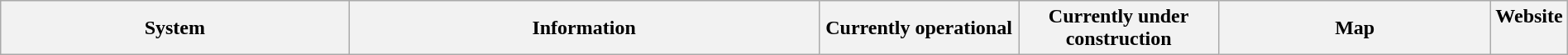<table class="wikitable" style="width:100%">
<tr>
<th style="width:23%">System</th>
<th style="width:31%" colspan=2>Information</th>
<th style="width:13%">Currently operational</th>
<th style="width:13%">Currently under construction</th>
<th style="width:18%">Map</th>
<th style="width:2%">Website<br>
<br></th>
</tr>
</table>
